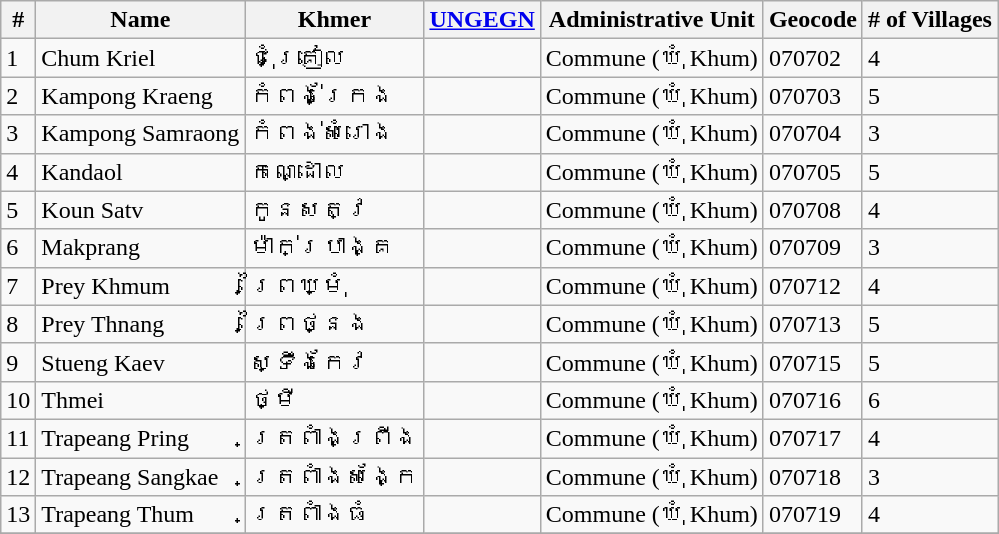<table class="wikitable sortable">
<tr>
<th>#</th>
<th>Name</th>
<th>Khmer</th>
<th><a href='#'>UNGEGN</a></th>
<th>Administrative Unit</th>
<th>Geocode</th>
<th># of Villages</th>
</tr>
<tr>
<td>1</td>
<td>Chum Kriel</td>
<td>ជុំគ្រៀល</td>
<td></td>
<td>Commune (ឃុំ Khum)</td>
<td>070702</td>
<td>4</td>
</tr>
<tr>
<td>2</td>
<td>Kampong Kraeng</td>
<td>កំពង់ក្រែង</td>
<td></td>
<td>Commune (ឃុំ Khum)</td>
<td>070703</td>
<td>5</td>
</tr>
<tr>
<td>3</td>
<td>Kampong Samraong</td>
<td>កំពង់សំរោង</td>
<td></td>
<td>Commune (ឃុំ Khum)</td>
<td>070704</td>
<td>3</td>
</tr>
<tr>
<td>4</td>
<td>Kandaol</td>
<td>កណ្ដោល</td>
<td></td>
<td>Commune (ឃុំ Khum)</td>
<td>070705</td>
<td>5</td>
</tr>
<tr>
<td>5</td>
<td>Koun Satv</td>
<td>កូនសត្វ</td>
<td></td>
<td>Commune (ឃុំ Khum)</td>
<td>070708</td>
<td>4</td>
</tr>
<tr>
<td>6</td>
<td>Makprang</td>
<td>ម៉ាក់ប្រាង្គ</td>
<td></td>
<td>Commune (ឃុំ Khum)</td>
<td>070709</td>
<td>3</td>
</tr>
<tr>
<td>7</td>
<td>Prey Khmum</td>
<td>ព្រៃឃ្មុំ</td>
<td></td>
<td>Commune (ឃុំ Khum)</td>
<td>070712</td>
<td>4</td>
</tr>
<tr>
<td>8</td>
<td>Prey Thnang</td>
<td>ព្រៃថ្នង</td>
<td></td>
<td>Commune (ឃុំ Khum)</td>
<td>070713</td>
<td>5</td>
</tr>
<tr>
<td>9</td>
<td>Stueng Kaev</td>
<td>ស្ទឹងកែវ</td>
<td></td>
<td>Commune (ឃុំ Khum)</td>
<td>070715</td>
<td>5</td>
</tr>
<tr>
<td>10</td>
<td>Thmei</td>
<td>ថ្មី</td>
<td></td>
<td>Commune (ឃុំ Khum)</td>
<td>070716</td>
<td>6</td>
</tr>
<tr>
<td>11</td>
<td>Trapeang Pring</td>
<td>ត្រពាំងព្រីង</td>
<td></td>
<td>Commune (ឃុំ Khum)</td>
<td>070717</td>
<td>4</td>
</tr>
<tr>
<td>12</td>
<td>Trapeang Sangkae</td>
<td>ត្រពាំងសង្កែ</td>
<td></td>
<td>Commune (ឃុំ Khum)</td>
<td>070718</td>
<td>3</td>
</tr>
<tr>
<td>13</td>
<td>Trapeang Thum</td>
<td>ត្រពាំងធំ</td>
<td></td>
<td>Commune (ឃុំ Khum)</td>
<td>070719</td>
<td>4</td>
</tr>
<tr>
</tr>
</table>
